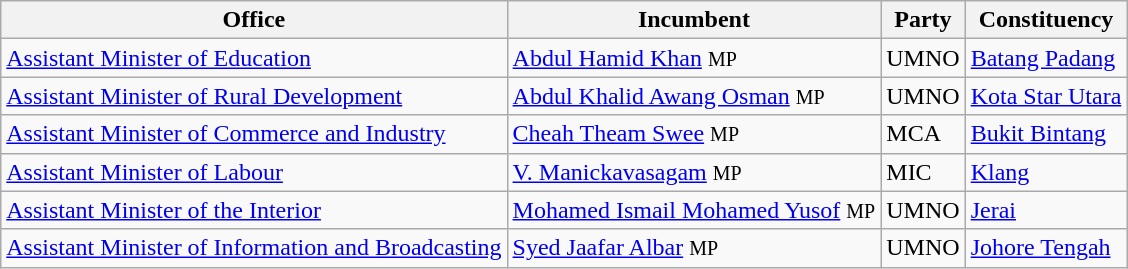<table class="sortable wikitable">
<tr>
<th>Office</th>
<th>Incumbent</th>
<th>Party</th>
<th>Constituency</th>
</tr>
<tr>
<td><a href='#'>Assistant Minister of Education</a></td>
<td><a href='#'>Abdul Hamid Khan</a> <small>MP</small></td>
<td>UMNO</td>
<td><a href='#'>Batang Padang</a></td>
</tr>
<tr>
<td><a href='#'>Assistant Minister of Rural Development</a></td>
<td><a href='#'>Abdul Khalid Awang Osman</a> <small>MP</small></td>
<td>UMNO</td>
<td><a href='#'>Kota Star Utara</a></td>
</tr>
<tr>
<td><a href='#'>Assistant Minister of Commerce and Industry</a></td>
<td><a href='#'>Cheah Theam Swee</a> <small>MP</small></td>
<td>MCA</td>
<td><a href='#'>Bukit Bintang</a></td>
</tr>
<tr>
<td><a href='#'>Assistant Minister of Labour</a></td>
<td><a href='#'>V. Manickavasagam</a> <small>MP</small></td>
<td>MIC</td>
<td><a href='#'>Klang</a></td>
</tr>
<tr>
<td><a href='#'>Assistant Minister of the Interior</a></td>
<td><a href='#'>Mohamed Ismail Mohamed Yusof</a> <small>MP</small></td>
<td>UMNO</td>
<td><a href='#'>Jerai</a></td>
</tr>
<tr>
<td><a href='#'>Assistant Minister of Information and Broadcasting</a></td>
<td><a href='#'>Syed Jaafar Albar</a> <small>MP</small></td>
<td>UMNO</td>
<td><a href='#'>Johore Tengah</a></td>
</tr>
</table>
